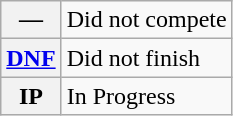<table class="wikitable">
<tr>
<th scope="row">—</th>
<td>Did not compete</td>
</tr>
<tr>
<th scope="row"><a href='#'>DNF</a></th>
<td>Did not finish</td>
</tr>
<tr>
<th scope="row">IP</th>
<td>In Progress</td>
</tr>
</table>
